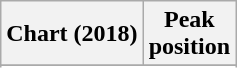<table class="wikitable sortable plainrowheaders" style="text-align:center">
<tr>
<th>Chart (2018)</th>
<th>Peak<br>position</th>
</tr>
<tr>
</tr>
<tr>
</tr>
</table>
